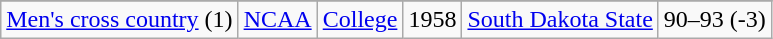<table class="wikitable">
<tr align="center">
</tr>
<tr align="center">
<td rowspan="1"><a href='#'>Men's cross country</a> (1)</td>
<td rowspan="1"><a href='#'>NCAA</a></td>
<td rowspan="1"><a href='#'>College</a></td>
<td>1958</td>
<td><a href='#'>South Dakota State</a></td>
<td>90–93 (-3)</td>
</tr>
</table>
